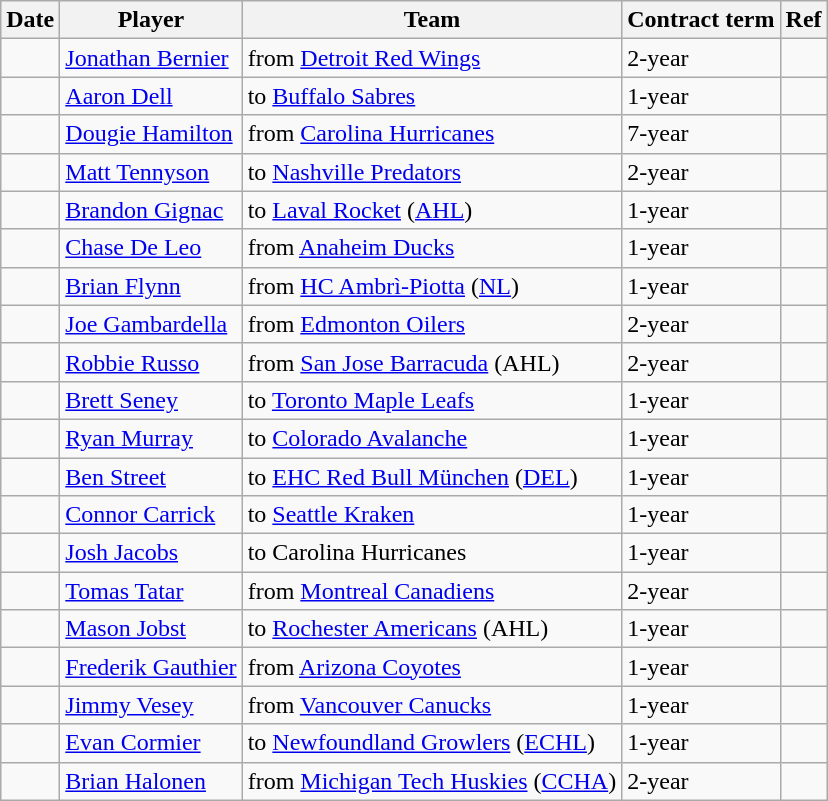<table class="wikitable">
<tr>
<th>Date</th>
<th>Player</th>
<th>Team</th>
<th>Contract term</th>
<th>Ref</th>
</tr>
<tr>
<td></td>
<td><a href='#'>Jonathan Bernier</a></td>
<td>from <a href='#'>Detroit Red Wings</a></td>
<td>2-year</td>
<td></td>
</tr>
<tr>
<td></td>
<td><a href='#'>Aaron Dell</a></td>
<td>to <a href='#'>Buffalo Sabres</a></td>
<td>1-year</td>
<td></td>
</tr>
<tr>
<td></td>
<td><a href='#'>Dougie Hamilton</a></td>
<td>from <a href='#'>Carolina Hurricanes</a></td>
<td>7-year</td>
<td></td>
</tr>
<tr>
<td></td>
<td><a href='#'>Matt Tennyson</a></td>
<td>to <a href='#'>Nashville Predators</a></td>
<td>2-year</td>
<td></td>
</tr>
<tr>
<td></td>
<td><a href='#'>Brandon Gignac</a></td>
<td>to <a href='#'>Laval Rocket</a> (<a href='#'>AHL</a>)</td>
<td>1-year</td>
<td></td>
</tr>
<tr>
<td></td>
<td><a href='#'>Chase De Leo</a></td>
<td>from <a href='#'>Anaheim Ducks</a></td>
<td>1-year</td>
<td></td>
</tr>
<tr>
<td></td>
<td><a href='#'>Brian Flynn</a></td>
<td>from <a href='#'>HC Ambrì-Piotta</a> (<a href='#'>NL</a>)</td>
<td>1-year</td>
<td></td>
</tr>
<tr>
<td></td>
<td><a href='#'>Joe Gambardella</a></td>
<td>from <a href='#'>Edmonton Oilers</a></td>
<td>2-year</td>
<td></td>
</tr>
<tr>
<td></td>
<td><a href='#'>Robbie Russo</a></td>
<td>from <a href='#'>San Jose Barracuda</a> (AHL)</td>
<td>2-year</td>
<td></td>
</tr>
<tr>
<td></td>
<td><a href='#'>Brett Seney</a></td>
<td>to <a href='#'>Toronto Maple Leafs</a></td>
<td>1-year</td>
<td></td>
</tr>
<tr>
<td></td>
<td><a href='#'>Ryan Murray</a></td>
<td>to <a href='#'>Colorado Avalanche</a></td>
<td>1-year</td>
<td></td>
</tr>
<tr>
<td></td>
<td><a href='#'>Ben Street</a></td>
<td>to <a href='#'>EHC Red Bull München</a> (<a href='#'>DEL</a>)</td>
<td>1-year</td>
<td></td>
</tr>
<tr>
<td></td>
<td><a href='#'>Connor Carrick</a></td>
<td>to <a href='#'>Seattle Kraken</a></td>
<td>1-year</td>
<td></td>
</tr>
<tr>
<td></td>
<td><a href='#'>Josh Jacobs</a></td>
<td>to Carolina Hurricanes</td>
<td>1-year</td>
<td></td>
</tr>
<tr>
<td></td>
<td><a href='#'>Tomas Tatar</a></td>
<td>from <a href='#'>Montreal Canadiens</a></td>
<td>2-year</td>
<td></td>
</tr>
<tr>
<td></td>
<td><a href='#'>Mason Jobst</a></td>
<td>to <a href='#'>Rochester Americans</a> (AHL)</td>
<td>1-year</td>
<td></td>
</tr>
<tr>
<td></td>
<td><a href='#'>Frederik Gauthier</a></td>
<td>from <a href='#'>Arizona Coyotes</a></td>
<td>1-year</td>
<td></td>
</tr>
<tr>
<td></td>
<td><a href='#'>Jimmy Vesey</a></td>
<td>from <a href='#'>Vancouver Canucks</a></td>
<td>1-year</td>
<td></td>
</tr>
<tr>
<td></td>
<td><a href='#'>Evan Cormier</a></td>
<td>to <a href='#'>Newfoundland Growlers</a> (<a href='#'>ECHL</a>)</td>
<td>1-year</td>
<td></td>
</tr>
<tr>
<td></td>
<td><a href='#'>Brian Halonen</a></td>
<td>from <a href='#'>Michigan Tech Huskies</a> (<a href='#'>CCHA</a>)</td>
<td>2-year</td>
<td></td>
</tr>
</table>
